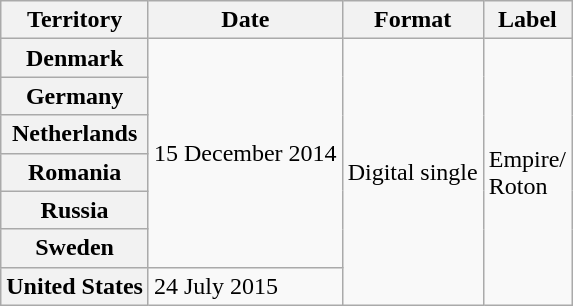<table class="wikitable plainrowheaders">
<tr>
<th scope="col">Territory</th>
<th scope="col">Date</th>
<th scope="col">Format</th>
<th scope="col">Label</th>
</tr>
<tr>
<th scope="row">Denmark</th>
<td rowspan="6">15 December 2014</td>
<td rowspan="7">Digital single</td>
<td rowspan="7">Empire/<br>Roton</td>
</tr>
<tr>
<th scope="row">Germany</th>
</tr>
<tr>
<th scope="row">Netherlands</th>
</tr>
<tr>
<th scope="row">Romania</th>
</tr>
<tr>
<th scope="row">Russia</th>
</tr>
<tr>
<th scope="row">Sweden</th>
</tr>
<tr>
<th scope="row">United States</th>
<td rowspan="1">24 July 2015</td>
</tr>
</table>
